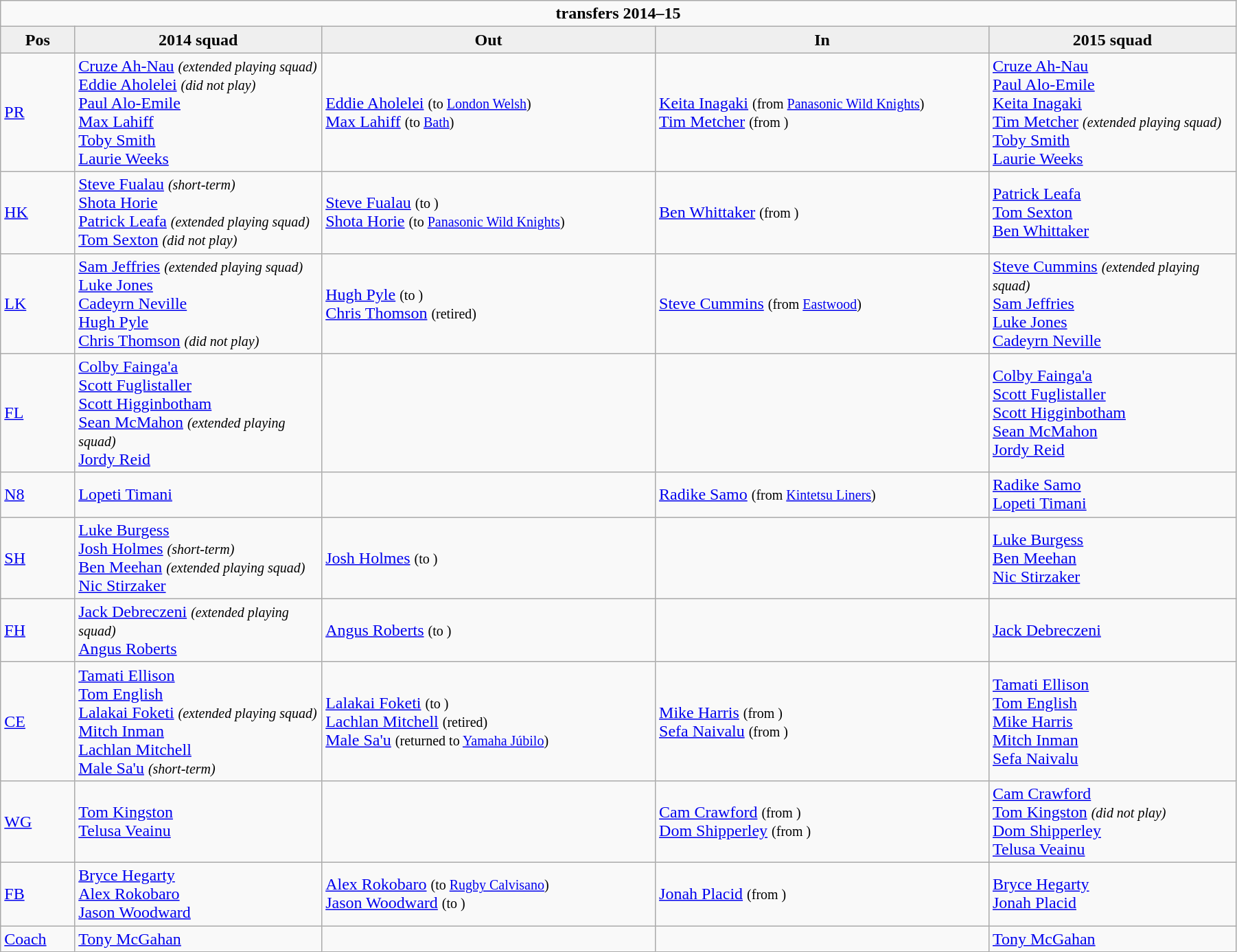<table class="wikitable" style="text-align: left; width:95%">
<tr>
<td colspan="100%" style="text-align:center;"><strong> transfers 2014–15</strong></td>
</tr>
<tr>
<th style="background:#efefef; width:6%;">Pos</th>
<th style="background:#efefef; width:20%;">2014 squad</th>
<th style="background:#efefef; width:27%;">Out</th>
<th style="background:#efefef; width:27%;">In</th>
<th style="background:#efefef; width:20%;">2015 squad</th>
</tr>
<tr>
<td><a href='#'>PR</a></td>
<td> <a href='#'>Cruze Ah-Nau</a> <small><em>(extended playing squad)</em></small><br><a href='#'>Eddie Aholelei</a> <small><em>(did not play)</em></small><br><a href='#'>Paul Alo-Emile</a><br><a href='#'>Max Lahiff</a><br><a href='#'>Toby Smith</a><br><a href='#'>Laurie Weeks</a></td>
<td>  <a href='#'>Eddie Aholelei</a> <small>(to  <a href='#'>London Welsh</a>)</small><br> <a href='#'>Max Lahiff</a> <small>(to  <a href='#'>Bath</a>)</small></td>
<td>  <a href='#'>Keita Inagaki</a> <small>(from  <a href='#'>Panasonic Wild Knights</a>)</small><br> <a href='#'>Tim Metcher</a> <small>(from )</small></td>
<td> <a href='#'>Cruze Ah-Nau</a><br><a href='#'>Paul Alo-Emile</a><br><a href='#'>Keita Inagaki</a><br><a href='#'>Tim Metcher</a> <small><em>(extended playing squad)</em></small><br><a href='#'>Toby Smith</a><br><a href='#'>Laurie Weeks</a></td>
</tr>
<tr>
<td><a href='#'>HK</a></td>
<td> <a href='#'>Steve Fualau</a> <small><em>(short-term)</em></small><br><a href='#'>Shota Horie</a><br><a href='#'>Patrick Leafa</a> <small><em>(extended playing squad)</em></small><br><a href='#'>Tom Sexton</a> <small><em>(did not play)</em></small></td>
<td>  <a href='#'>Steve Fualau</a> <small>(to )</small><br> <a href='#'>Shota Horie</a> <small>(to  <a href='#'>Panasonic Wild Knights</a>)</small></td>
<td>  <a href='#'>Ben Whittaker</a> <small>(from )</small></td>
<td> <a href='#'>Patrick Leafa</a><br><a href='#'>Tom Sexton</a><br><a href='#'>Ben Whittaker</a></td>
</tr>
<tr>
<td><a href='#'>LK</a></td>
<td> <a href='#'>Sam Jeffries</a> <small><em>(extended playing squad)</em></small><br><a href='#'>Luke Jones</a><br><a href='#'>Cadeyrn Neville</a><br><a href='#'>Hugh Pyle</a><br><a href='#'>Chris Thomson</a> <small><em>(did not play)</em></small></td>
<td>  <a href='#'>Hugh Pyle</a> <small>(to )</small><br> <a href='#'>Chris Thomson</a> <small>(retired)</small></td>
<td>  <a href='#'>Steve Cummins</a> <small>(from <a href='#'>Eastwood</a>)</small></td>
<td> <a href='#'>Steve Cummins</a> <small><em>(extended playing squad)</em></small><br><a href='#'>Sam Jeffries</a><br><a href='#'>Luke Jones</a><br><a href='#'>Cadeyrn Neville</a></td>
</tr>
<tr>
<td><a href='#'>FL</a></td>
<td> <a href='#'>Colby Fainga'a</a><br><a href='#'>Scott Fuglistaller</a><br><a href='#'>Scott Higginbotham</a><br><a href='#'>Sean McMahon</a> <small><em>(extended playing squad)</em></small><br><a href='#'>Jordy Reid</a></td>
<td></td>
<td></td>
<td> <a href='#'>Colby Fainga'a</a><br><a href='#'>Scott Fuglistaller</a><br><a href='#'>Scott Higginbotham</a><br><a href='#'>Sean McMahon</a><br><a href='#'>Jordy Reid</a></td>
</tr>
<tr>
<td><a href='#'>N8</a></td>
<td> <a href='#'>Lopeti Timani</a></td>
<td></td>
<td>  <a href='#'>Radike Samo</a> <small>(from  <a href='#'>Kintetsu Liners</a>)</small></td>
<td> <a href='#'>Radike Samo</a><br><a href='#'>Lopeti Timani</a></td>
</tr>
<tr>
<td><a href='#'>SH</a></td>
<td> <a href='#'>Luke Burgess</a><br><a href='#'>Josh Holmes</a> <small><em>(short-term)</em></small><br><a href='#'>Ben Meehan</a> <small><em>(extended playing squad)</em></small><br><a href='#'>Nic Stirzaker</a></td>
<td>  <a href='#'>Josh Holmes</a> <small>(to )</small></td>
<td></td>
<td> <a href='#'>Luke Burgess</a><br><a href='#'>Ben Meehan</a><br><a href='#'>Nic Stirzaker</a></td>
</tr>
<tr>
<td><a href='#'>FH</a></td>
<td> <a href='#'>Jack Debreczeni</a> <small><em>(extended playing squad)</em></small><br><a href='#'>Angus Roberts</a></td>
<td>  <a href='#'>Angus Roberts</a> <small>(to )</small></td>
<td></td>
<td> <a href='#'>Jack Debreczeni</a></td>
</tr>
<tr>
<td><a href='#'>CE</a></td>
<td> <a href='#'>Tamati Ellison</a><br><a href='#'>Tom English</a><br><a href='#'>Lalakai Foketi</a> <small><em>(extended playing squad)</em></small><br><a href='#'>Mitch Inman</a><br><a href='#'>Lachlan Mitchell</a><br><a href='#'>Male Sa'u</a> <small><em>(short-term)</em></small></td>
<td>  <a href='#'>Lalakai Foketi</a> <small>(to )</small><br> <a href='#'>Lachlan Mitchell</a> <small>(retired)</small><br> <a href='#'>Male Sa'u</a> <small>(returned to  <a href='#'>Yamaha Júbilo</a>)</small></td>
<td>  <a href='#'>Mike Harris</a> <small>(from )</small><br> <a href='#'>Sefa Naivalu</a> <small>(from )</small></td>
<td> <a href='#'>Tamati Ellison</a><br><a href='#'>Tom English</a><br><a href='#'>Mike Harris</a><br><a href='#'>Mitch Inman</a><br><a href='#'>Sefa Naivalu</a></td>
</tr>
<tr>
<td><a href='#'>WG</a></td>
<td> <a href='#'>Tom Kingston</a><br><a href='#'>Telusa Veainu</a></td>
<td></td>
<td>  <a href='#'>Cam Crawford</a> <small>(from )</small><br> <a href='#'>Dom Shipperley</a> <small>(from )</small></td>
<td> <a href='#'>Cam Crawford</a><br><a href='#'>Tom Kingston</a> <small><em>(did not play)</em></small><br><a href='#'>Dom Shipperley</a><br><a href='#'>Telusa Veainu</a></td>
</tr>
<tr>
<td><a href='#'>FB</a></td>
<td> <a href='#'>Bryce Hegarty</a><br><a href='#'>Alex Rokobaro</a><br><a href='#'>Jason Woodward</a></td>
<td>  <a href='#'>Alex Rokobaro</a> <small>(to  <a href='#'>Rugby Calvisano</a>)</small><br> <a href='#'>Jason Woodward</a> <small>(to )</small></td>
<td>  <a href='#'>Jonah Placid</a> <small>(from )</small></td>
<td> <a href='#'>Bryce Hegarty</a><br><a href='#'>Jonah Placid</a></td>
</tr>
<tr>
<td><a href='#'>Coach</a></td>
<td> <a href='#'>Tony McGahan</a></td>
<td></td>
<td></td>
<td> <a href='#'>Tony McGahan</a></td>
</tr>
</table>
